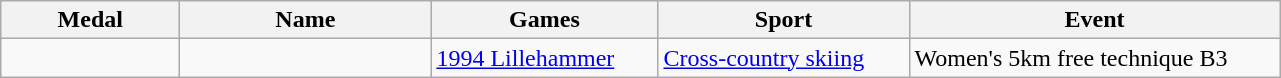<table class="wikitable">
<tr>
<th style="width:7em">Medal</th>
<th style="width:10em">Name</th>
<th style="width:9em">Games</th>
<th style="width:10em">Sport</th>
<th style="width:15em">Event</th>
</tr>
<tr>
<td></td>
<td></td>
<td><a href='#'>1994 Lillehammer</a></td>
<td><a href='#'>Cross-country skiing</a></td>
<td>Women's 5km free technique B3</td>
</tr>
</table>
